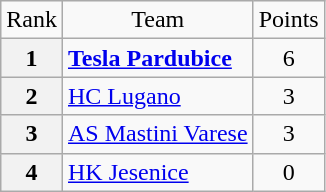<table class="wikitable" style="text-align: center;">
<tr>
<td>Rank</td>
<td>Team</td>
<td>Points</td>
</tr>
<tr>
<th>1</th>
<td style="text-align: left;"> <strong><a href='#'>Tesla Pardubice</a></strong></td>
<td>6</td>
</tr>
<tr>
<th>2</th>
<td style="text-align: left;"> <a href='#'>HC Lugano</a></td>
<td>3</td>
</tr>
<tr>
<th>3</th>
<td style="text-align: left;"> <a href='#'>AS Mastini Varese</a></td>
<td>3</td>
</tr>
<tr>
<th>4</th>
<td style="text-align: left;"> <a href='#'>HK Jesenice</a></td>
<td>0</td>
</tr>
</table>
